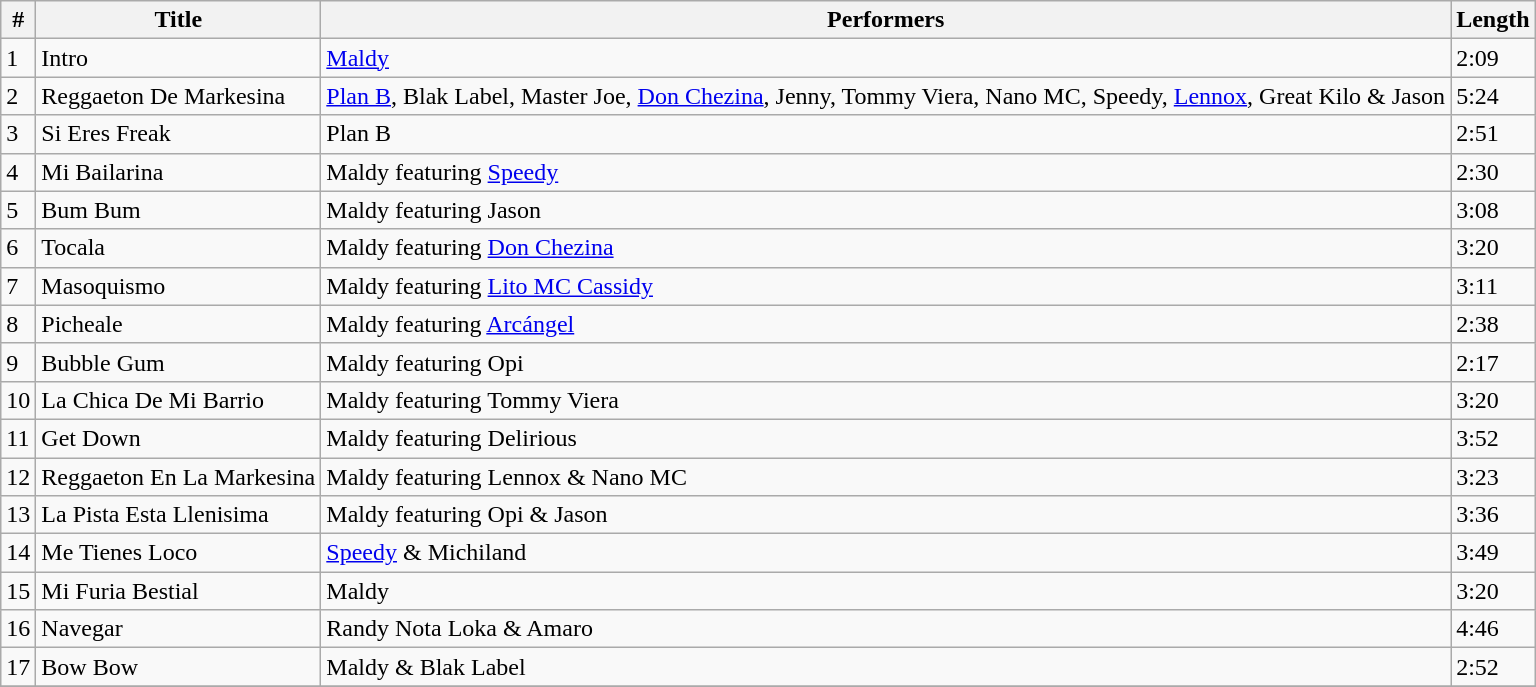<table class= "wikitable">
<tr>
<th>#</th>
<th>Title</th>
<th>Performers</th>
<th>Length</th>
</tr>
<tr>
<td>1</td>
<td>Intro</td>
<td><a href='#'>Maldy</a></td>
<td>2:09</td>
</tr>
<tr>
<td>2</td>
<td>Reggaeton De Markesina</td>
<td><a href='#'>Plan B</a>, Blak Label, Master Joe, <a href='#'>Don Chezina</a>, Jenny, Tommy Viera, Nano MC, Speedy, <a href='#'>Lennox</a>, Great Kilo & Jason</td>
<td>5:24</td>
</tr>
<tr>
<td>3</td>
<td>Si Eres Freak</td>
<td>Plan B</td>
<td>2:51</td>
</tr>
<tr>
<td>4</td>
<td>Mi Bailarina</td>
<td>Maldy featuring <a href='#'>Speedy</a></td>
<td>2:30</td>
</tr>
<tr>
<td>5</td>
<td>Bum Bum</td>
<td>Maldy featuring Jason</td>
<td>3:08</td>
</tr>
<tr>
<td>6</td>
<td>Tocala</td>
<td>Maldy featuring <a href='#'>Don Chezina</a></td>
<td>3:20</td>
</tr>
<tr>
<td>7</td>
<td>Masoquismo</td>
<td>Maldy featuring <a href='#'>Lito MC Cassidy</a></td>
<td>3:11</td>
</tr>
<tr>
<td>8</td>
<td>Picheale</td>
<td>Maldy featuring <a href='#'>Arcángel</a></td>
<td>2:38</td>
</tr>
<tr>
<td>9</td>
<td>Bubble Gum</td>
<td>Maldy featuring Opi</td>
<td>2:17</td>
</tr>
<tr>
<td>10</td>
<td>La Chica De Mi Barrio</td>
<td>Maldy featuring Tommy Viera</td>
<td>3:20</td>
</tr>
<tr>
<td>11</td>
<td>Get Down</td>
<td>Maldy featuring Delirious</td>
<td>3:52</td>
</tr>
<tr>
<td>12</td>
<td>Reggaeton En La Markesina</td>
<td>Maldy featuring Lennox & Nano MC</td>
<td>3:23</td>
</tr>
<tr>
<td>13</td>
<td>La Pista Esta Llenisima</td>
<td>Maldy featuring Opi & Jason</td>
<td>3:36</td>
</tr>
<tr>
<td>14</td>
<td>Me Tienes Loco</td>
<td><a href='#'>Speedy</a> & Michiland</td>
<td>3:49</td>
</tr>
<tr>
<td>15</td>
<td>Mi Furia Bestial</td>
<td>Maldy</td>
<td>3:20</td>
</tr>
<tr>
<td>16</td>
<td>Navegar</td>
<td>Randy Nota Loka & Amaro</td>
<td>4:46</td>
</tr>
<tr>
<td>17</td>
<td>Bow Bow</td>
<td>Maldy & Blak Label</td>
<td>2:52</td>
</tr>
<tr>
</tr>
</table>
